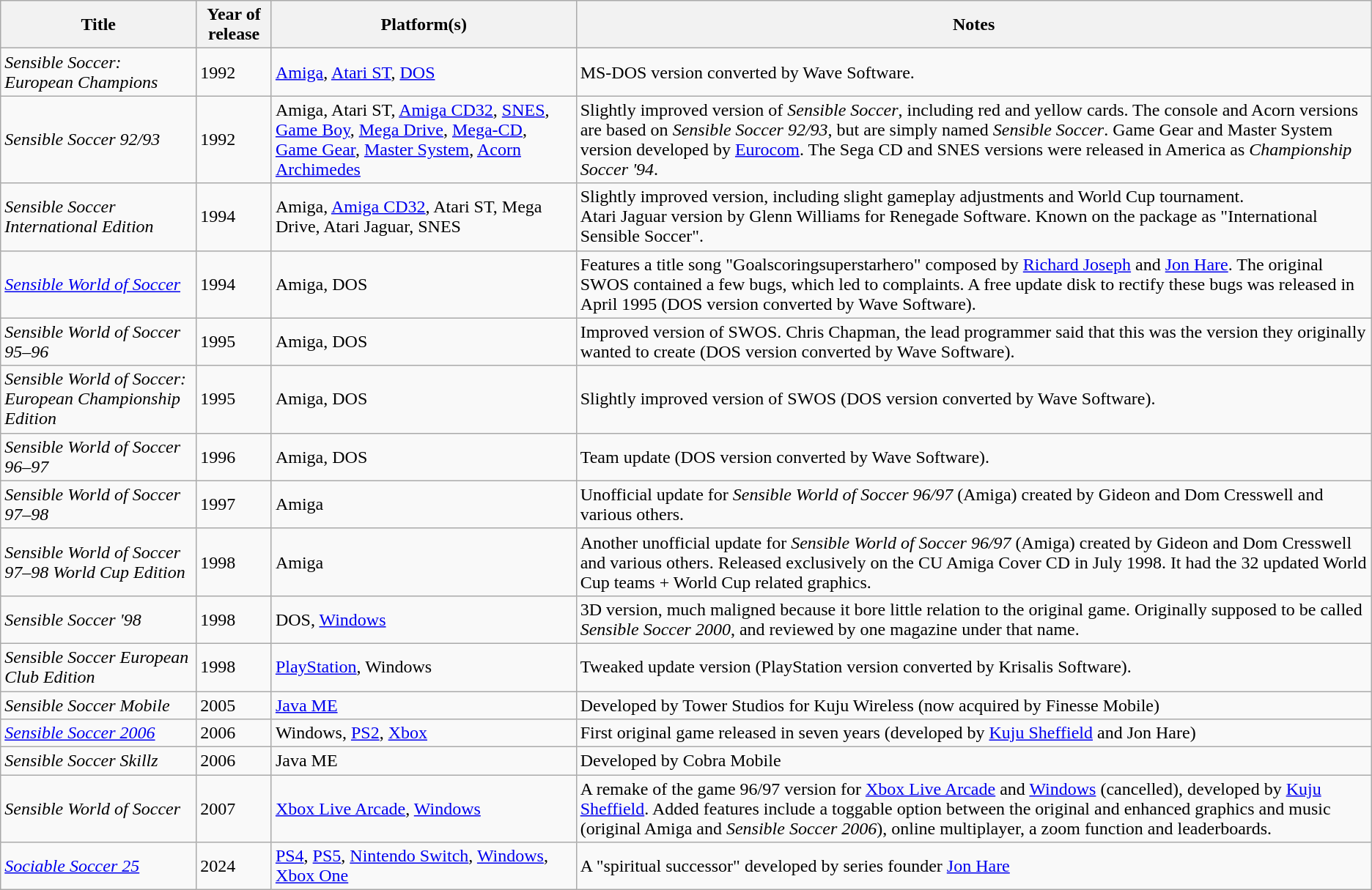<table class="wikitable">
<tr>
<th>Title</th>
<th>Year of release</th>
<th>Platform(s)</th>
<th>Notes</th>
</tr>
<tr>
<td><em>Sensible Soccer: European Champions</em></td>
<td>1992</td>
<td><a href='#'>Amiga</a>, <a href='#'>Atari ST</a>, <a href='#'>DOS</a></td>
<td>MS-DOS version converted by Wave Software.</td>
</tr>
<tr>
<td><em>Sensible Soccer 92/93</em></td>
<td>1992</td>
<td>Amiga, Atari ST, <a href='#'>Amiga CD32</a>, <a href='#'>SNES</a>, <a href='#'>Game Boy</a>, <a href='#'>Mega Drive</a>, <a href='#'>Mega-CD</a>, <a href='#'>Game Gear</a>, <a href='#'>Master System</a>, <a href='#'>Acorn Archimedes</a></td>
<td>Slightly improved version of <em>Sensible Soccer</em>, including red and yellow cards. The console and Acorn versions are based on <em>Sensible Soccer 92/93</em>, but are simply named <em>Sensible Soccer</em>. Game Gear and Master System version developed by <a href='#'>Eurocom</a>. The Sega CD and SNES versions were released in America as <em>Championship Soccer '94</em>.</td>
</tr>
<tr>
<td><em>Sensible Soccer International Edition</em></td>
<td>1994</td>
<td>Amiga, <a href='#'>Amiga CD32</a>, Atari ST, Mega Drive, Atari Jaguar, SNES</td>
<td>Slightly improved version, including slight gameplay adjustments and World Cup tournament.<br>Atari Jaguar version by Glenn Williams for Renegade Software.
Known on the package as "International Sensible Soccer".</td>
</tr>
<tr>
<td><em><a href='#'>Sensible World of Soccer</a> </em></td>
<td>1994</td>
<td>Amiga, DOS</td>
<td>Features a title song "Goalscoringsuperstarhero" composed by <a href='#'>Richard Joseph</a> and <a href='#'>Jon Hare</a>. The original SWOS contained a few bugs, which led to complaints. A free update disk to rectify these bugs was released in April 1995 (DOS version converted by Wave Software).</td>
</tr>
<tr>
<td><em>Sensible World of Soccer 95–96</em></td>
<td>1995</td>
<td>Amiga, DOS</td>
<td>Improved version of SWOS. Chris Chapman, the lead programmer said that this was the version they originally wanted to create (DOS version converted by Wave Software).</td>
</tr>
<tr>
<td><em>Sensible World of Soccer: European Championship Edition</em></td>
<td>1995</td>
<td>Amiga, DOS</td>
<td>Slightly improved version of SWOS (DOS version converted by Wave Software).</td>
</tr>
<tr>
<td><em>Sensible World of Soccer 96–97</em></td>
<td>1996</td>
<td>Amiga, DOS</td>
<td>Team update (DOS version converted by Wave Software).</td>
</tr>
<tr>
<td><em>Sensible World of Soccer 97–98</em></td>
<td>1997</td>
<td>Amiga</td>
<td>Unofficial update for <em>Sensible World of Soccer 96/97</em> (Amiga) created by Gideon and Dom Cresswell and various others.</td>
</tr>
<tr>
<td><em>Sensible World of Soccer 97–98 World Cup Edition</em></td>
<td>1998</td>
<td>Amiga</td>
<td>Another unofficial update for <em>Sensible World of Soccer 96/97</em> (Amiga) created by Gideon and Dom Cresswell and various others. Released exclusively on the CU Amiga Cover CD in July 1998. It had the 32 updated World Cup teams + World Cup related graphics.</td>
</tr>
<tr>
<td><em>Sensible Soccer '98</em></td>
<td>1998</td>
<td>DOS, <a href='#'>Windows</a></td>
<td>3D version, much maligned because it bore little relation to the original game. Originally supposed to be called <em>Sensible Soccer 2000</em>, and reviewed by one magazine under that name.</td>
</tr>
<tr>
<td><em>Sensible Soccer European Club Edition</em></td>
<td>1998</td>
<td><a href='#'>PlayStation</a>, Windows</td>
<td>Tweaked update version (PlayStation version converted by Krisalis Software).</td>
</tr>
<tr>
<td><em>Sensible Soccer Mobile</em></td>
<td>2005</td>
<td><a href='#'>Java ME</a></td>
<td>Developed by Tower Studios for Kuju Wireless (now acquired by Finesse Mobile)</td>
</tr>
<tr>
<td><em><a href='#'>Sensible Soccer 2006</a></em></td>
<td>2006</td>
<td>Windows, <a href='#'>PS2</a>, <a href='#'>Xbox</a></td>
<td>First original game released in seven years (developed by <a href='#'>Kuju Sheffield</a> and Jon Hare)</td>
</tr>
<tr>
<td><em>Sensible Soccer Skillz</em></td>
<td>2006</td>
<td>Java ME</td>
<td>Developed by Cobra Mobile</td>
</tr>
<tr>
<td><em>Sensible World of Soccer</em></td>
<td>2007</td>
<td><a href='#'>Xbox Live Arcade</a>, <a href='#'>Windows</a></td>
<td>A remake of the game 96/97 version for <a href='#'>Xbox Live Arcade</a> and <a href='#'>Windows</a> (cancelled), developed by <a href='#'>Kuju Sheffield</a>. Added features include a toggable option between the original and enhanced graphics and music (original Amiga and <em>Sensible Soccer 2006</em>), online multiplayer, a zoom function and leaderboards.</td>
</tr>
<tr>
<td><em><a href='#'>Sociable Soccer 25</a></em></td>
<td>2024</td>
<td><a href='#'>PS4</a>, <a href='#'>PS5</a>, <a href='#'>Nintendo Switch</a>, <a href='#'>Windows</a>, <a href='#'>Xbox One</a></td>
<td>A "spiritual successor" developed by series founder <a href='#'>Jon Hare</a></td>
</tr>
</table>
